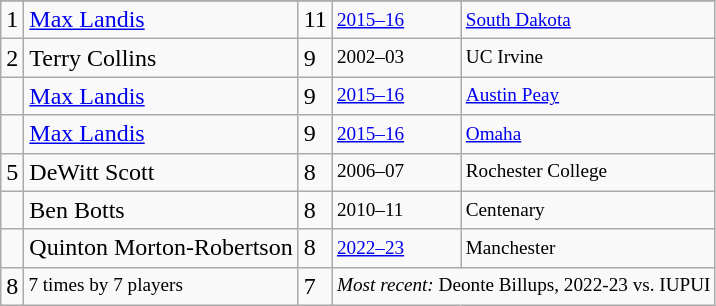<table class="wikitable">
<tr>
</tr>
<tr>
<td>1</td>
<td><a href='#'>Max Landis</a></td>
<td>11</td>
<td style="font-size:80%;"><a href='#'>2015–16</a></td>
<td style="font-size:80%;"><a href='#'>South Dakota</a></td>
</tr>
<tr>
<td>2</td>
<td>Terry Collins</td>
<td>9</td>
<td style="font-size:80%;">2002–03</td>
<td style="font-size:80%;">UC Irvine</td>
</tr>
<tr>
<td></td>
<td><a href='#'>Max Landis</a></td>
<td>9</td>
<td style="font-size:80%;"><a href='#'>2015–16</a></td>
<td style="font-size:80%;"><a href='#'>Austin Peay</a></td>
</tr>
<tr>
<td></td>
<td><a href='#'>Max Landis</a></td>
<td>9</td>
<td style="font-size:80%;"><a href='#'>2015–16</a></td>
<td style="font-size:80%;"><a href='#'>Omaha</a></td>
</tr>
<tr>
<td>5</td>
<td>DeWitt Scott</td>
<td>8</td>
<td style="font-size:80%;">2006–07</td>
<td style="font-size:80%;">Rochester College</td>
</tr>
<tr>
<td></td>
<td>Ben Botts</td>
<td>8</td>
<td style="font-size:80%;">2010–11</td>
<td style="font-size:80%;">Centenary</td>
</tr>
<tr>
<td></td>
<td>Quinton Morton-Robertson</td>
<td>8</td>
<td style="font-size:80%;"><a href='#'>2022–23</a></td>
<td style="font-size:80%;">Manchester</td>
</tr>
<tr>
<td>8</td>
<td style="font-size:80%;">7 times by 7 players</td>
<td>7</td>
<td style="font-size:80%;" colspan=2><em>Most recent:</em> Deonte Billups, 2022-23 vs. IUPUI</td>
</tr>
</table>
